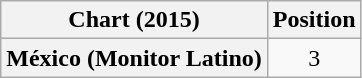<table class="wikitable plainrowheaders sortable" style="text-align:center">
<tr>
<th>Chart (2015)</th>
<th>Position</th>
</tr>
<tr>
<th scope="row">México (Monitor Latino)</th>
<td align="center">3</td>
</tr>
</table>
